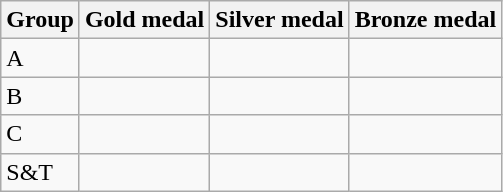<table class="wikitable">
<tr>
<th>Group</th>
<th>Gold medal</th>
<th>Silver medal</th>
<th>Bronze medal</th>
</tr>
<tr>
<td>A</td>
<td> </td>
<td> </td>
<td> </td>
</tr>
<tr>
<td>B</td>
<td> </td>
<td> </td>
<td> </td>
</tr>
<tr>
<td>C</td>
<td> </td>
<td> </td>
<td> </td>
</tr>
<tr>
<td>S&T</td>
<td> </td>
<td> </td>
<td> </td>
</tr>
</table>
